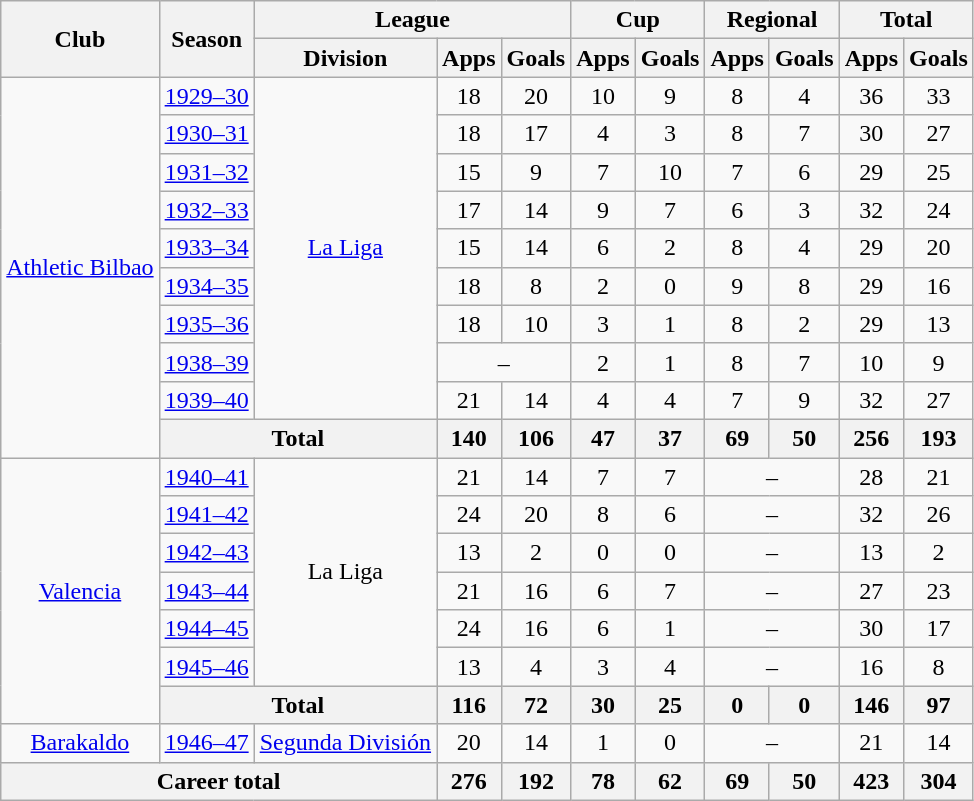<table class="wikitable" style="text-align:center">
<tr>
<th rowspan="2">Club</th>
<th rowspan="2">Season</th>
<th colspan="3">League</th>
<th colspan="2">Cup</th>
<th colspan="2">Regional</th>
<th colspan="2">Total</th>
</tr>
<tr>
<th>Division</th>
<th>Apps</th>
<th>Goals</th>
<th>Apps</th>
<th>Goals</th>
<th>Apps</th>
<th>Goals</th>
<th>Apps</th>
<th>Goals</th>
</tr>
<tr>
<td rowspan="10"><a href='#'>Athletic Bilbao</a></td>
<td><a href='#'>1929–30</a></td>
<td rowspan="9"><a href='#'>La Liga</a></td>
<td>18</td>
<td>20</td>
<td>10</td>
<td>9</td>
<td>8</td>
<td>4</td>
<td>36</td>
<td>33</td>
</tr>
<tr>
<td><a href='#'>1930–31</a></td>
<td>18</td>
<td>17</td>
<td>4</td>
<td>3</td>
<td>8</td>
<td>7</td>
<td>30</td>
<td>27</td>
</tr>
<tr>
<td><a href='#'>1931–32</a></td>
<td>15</td>
<td>9</td>
<td>7</td>
<td>10</td>
<td>7</td>
<td>6</td>
<td>29</td>
<td>25</td>
</tr>
<tr>
<td><a href='#'>1932–33</a></td>
<td>17</td>
<td>14</td>
<td>9</td>
<td>7</td>
<td>6</td>
<td>3</td>
<td>32</td>
<td>24</td>
</tr>
<tr>
<td><a href='#'>1933–34</a></td>
<td>15</td>
<td>14</td>
<td>6</td>
<td>2</td>
<td>8</td>
<td>4</td>
<td>29</td>
<td>20</td>
</tr>
<tr>
<td><a href='#'>1934–35</a></td>
<td>18</td>
<td>8</td>
<td>2</td>
<td>0</td>
<td>9</td>
<td>8</td>
<td>29</td>
<td>16</td>
</tr>
<tr>
<td><a href='#'>1935–36</a></td>
<td>18</td>
<td>10</td>
<td>3</td>
<td>1</td>
<td>8</td>
<td>2</td>
<td>29</td>
<td>13</td>
</tr>
<tr>
<td><a href='#'>1938–39</a></td>
<td colspan="2">–</td>
<td>2</td>
<td>1</td>
<td>8</td>
<td>7</td>
<td>10</td>
<td>9</td>
</tr>
<tr>
<td><a href='#'>1939–40</a></td>
<td>21</td>
<td>14</td>
<td>4</td>
<td>4</td>
<td>7</td>
<td>9</td>
<td>32</td>
<td>27</td>
</tr>
<tr>
<th colspan="2">Total</th>
<th>140</th>
<th>106</th>
<th>47</th>
<th>37</th>
<th>69</th>
<th>50</th>
<th>256</th>
<th>193</th>
</tr>
<tr>
<td rowspan="7"><a href='#'>Valencia</a></td>
<td><a href='#'>1940–41</a></td>
<td rowspan="6">La Liga</td>
<td>21</td>
<td>14</td>
<td>7</td>
<td>7</td>
<td colspan="2">–</td>
<td>28</td>
<td>21</td>
</tr>
<tr>
<td><a href='#'>1941–42</a></td>
<td>24</td>
<td>20</td>
<td>8</td>
<td>6</td>
<td colspan="2">–</td>
<td>32</td>
<td>26</td>
</tr>
<tr>
<td><a href='#'>1942–43</a></td>
<td>13</td>
<td>2</td>
<td>0</td>
<td>0</td>
<td colspan="2">–</td>
<td>13</td>
<td>2</td>
</tr>
<tr>
<td><a href='#'>1943–44</a></td>
<td>21</td>
<td>16</td>
<td>6</td>
<td>7</td>
<td colspan="2">–</td>
<td>27</td>
<td>23</td>
</tr>
<tr>
<td><a href='#'>1944–45</a></td>
<td>24</td>
<td>16</td>
<td>6</td>
<td>1</td>
<td colspan="2">–</td>
<td>30</td>
<td>17</td>
</tr>
<tr>
<td><a href='#'>1945–46</a></td>
<td>13</td>
<td>4</td>
<td>3</td>
<td>4</td>
<td colspan="2">–</td>
<td>16</td>
<td>8</td>
</tr>
<tr>
<th colspan="2">Total</th>
<th>116</th>
<th>72</th>
<th>30</th>
<th>25</th>
<th>0</th>
<th>0</th>
<th>146</th>
<th>97</th>
</tr>
<tr>
<td><a href='#'>Barakaldo</a></td>
<td><a href='#'>1946–47</a></td>
<td><a href='#'>Segunda División</a></td>
<td>20</td>
<td>14</td>
<td>1</td>
<td>0</td>
<td colspan="2">–</td>
<td>21</td>
<td>14</td>
</tr>
<tr>
<th colspan="3">Career total</th>
<th>276</th>
<th>192</th>
<th>78</th>
<th>62</th>
<th>69</th>
<th>50</th>
<th>423</th>
<th>304</th>
</tr>
</table>
